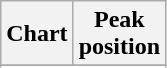<table class="wikitable plainrowheaders">
<tr>
<th>Chart</th>
<th>Peak<br>position</th>
</tr>
<tr>
</tr>
<tr>
</tr>
</table>
